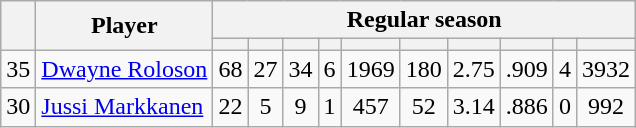<table class="wikitable plainrowheaders" style="text-align:center;">
<tr>
<th scope="col" rowspan="2"></th>
<th scope="col" rowspan="2">Player</th>
<th scope=colgroup colspan=10>Regular season</th>
</tr>
<tr>
<th scope="col"></th>
<th scope="col"></th>
<th scope="col"></th>
<th scope="col"></th>
<th scope="col"></th>
<th scope="col"></th>
<th scope="col"></th>
<th scope="col"></th>
<th scope="col"></th>
<th scope="col"></th>
</tr>
<tr>
<td scope="row">35</td>
<td align="left"><a href='#'>Dwayne Roloson</a></td>
<td>68</td>
<td>27</td>
<td>34</td>
<td>6</td>
<td>1969</td>
<td>180</td>
<td>2.75</td>
<td>.909</td>
<td>4</td>
<td>3932</td>
</tr>
<tr>
<td scope="row">30</td>
<td align="left"><a href='#'>Jussi Markkanen</a></td>
<td>22</td>
<td>5</td>
<td>9</td>
<td>1</td>
<td>457</td>
<td>52</td>
<td>3.14</td>
<td>.886</td>
<td>0</td>
<td>992</td>
</tr>
</table>
